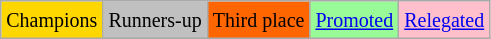<table class="wikitable">
<tr>
<td bgcolor=gold><small>Champions</small></td>
<td bgcolor=silver><small>Runners-up</small></td>
<td bgcolor=ff6600><small>Third place</small></td>
<td bgcolor=palegreen><small><a href='#'>Promoted</a></small></td>
<td bgcolor=pink><small><a href='#'>Relegated</a></small></td>
</tr>
</table>
